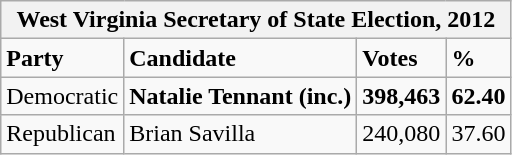<table class="wikitable">
<tr>
<th colspan="4">West Virginia Secretary of State Election, 2012</th>
</tr>
<tr>
<td><strong>Party</strong></td>
<td><strong>Candidate</strong></td>
<td><strong>Votes</strong></td>
<td><strong>%</strong></td>
</tr>
<tr>
<td>Democratic</td>
<td><strong>Natalie Tennant (inc.)</strong></td>
<td><strong>398,463</strong></td>
<td><strong>62.40</strong></td>
</tr>
<tr>
<td>Republican</td>
<td>Brian Savilla</td>
<td>240,080</td>
<td>37.60</td>
</tr>
</table>
